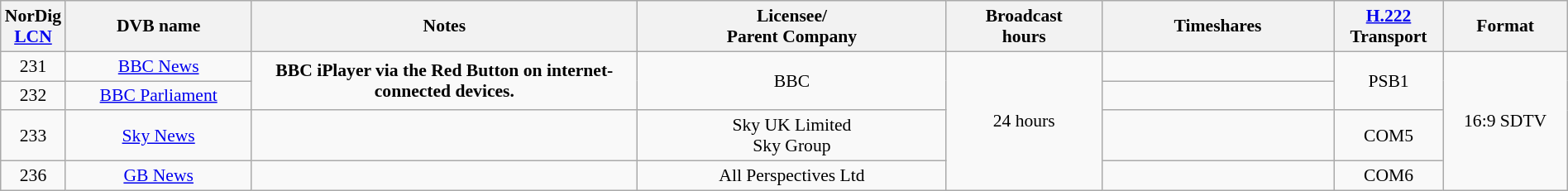<table class="wikitable sortable" style="font-size:90%; text-align:center; width:100%;">
<tr>
<th style="width:3%;">NorDig <a href='#'>LCN</a></th>
<th style="width:12%;">DVB name</th>
<th style="width:25%;">Notes</th>
<th style="width:20%;">Licensee/<br>Parent Company</th>
<th style="width:10%;">Broadcast<br>hours</th>
<th style="width:15%;">Timeshares</th>
<th style="width:7%;"><a href='#'>H.222</a><br>Transport</th>
<th style="width:8%;">Format</th>
</tr>
<tr>
<td>231</td>
<td><a href='#'>BBC News</a></td>
<td rowspan="2"><strong>BBC iPlayer via the Red Button on internet-connected devices.</strong></td>
<td rowspan="2">BBC</td>
<td rowspan="4">24 hours</td>
<td></td>
<td rowspan="2">PSB1</td>
<td rowspan="4">16:9 SDTV</td>
</tr>
<tr>
<td>232</td>
<td><a href='#'>BBC Parliament</a></td>
<td></td>
</tr>
<tr>
<td>233</td>
<td><a href='#'>Sky News</a></td>
<td></td>
<td>Sky UK Limited<br>Sky Group</td>
<td></td>
<td>COM5</td>
</tr>
<tr>
<td>236</td>
<td><a href='#'>GB News</a></td>
<td></td>
<td>All Perspectives Ltd</td>
<td></td>
<td>COM6</td>
</tr>
</table>
